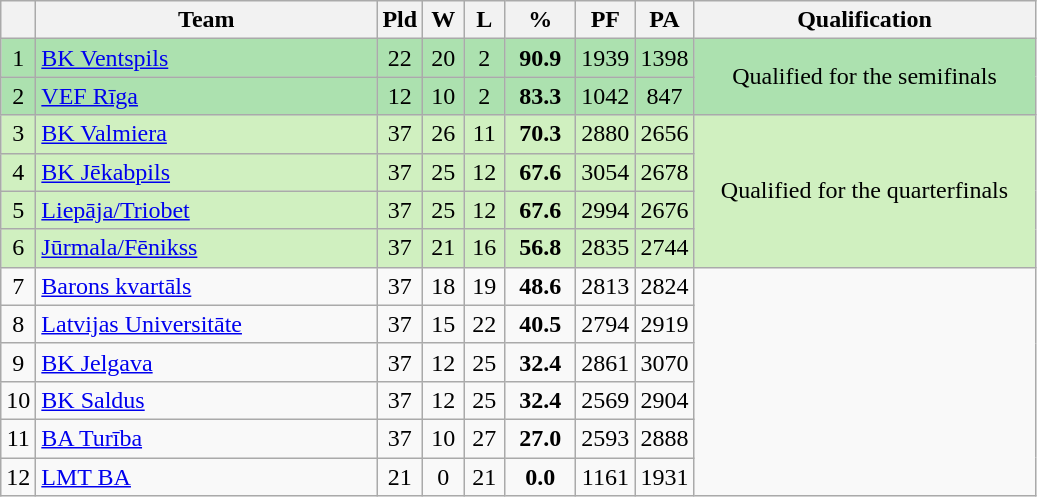<table class="wikitable" style="text-align: center;">
<tr>
<th width=15></th>
<th width=220>Team</th>
<th width=20>Pld</th>
<th width=20>W</th>
<th width=20>L</th>
<th width=40>%</th>
<th width=20>PF</th>
<th width=20>PA</th>
<th width=220>Qualification</th>
</tr>
<tr bgcolor=ACE1AF>
<td>1</td>
<td align="left"><a href='#'>BK Ventspils</a></td>
<td>22</td>
<td>20</td>
<td>2</td>
<td><strong>90.9</strong></td>
<td>1939</td>
<td>1398</td>
<td rowspan=2 align="center">Qualified for the semifinals</td>
</tr>
<tr bgcolor=ACE1AF>
<td>2</td>
<td align="left"><a href='#'>VEF Rīga</a></td>
<td>12</td>
<td>10</td>
<td>2</td>
<td><strong>83.3</strong></td>
<td>1042</td>
<td>847</td>
</tr>
<tr bgcolor=D0F0C0>
<td>3</td>
<td align="left"><a href='#'>BK Valmiera</a></td>
<td>37</td>
<td>26</td>
<td>11</td>
<td><strong>70.3</strong></td>
<td>2880</td>
<td>2656</td>
<td rowspan=4 align="center">Qualified for the quarterfinals</td>
</tr>
<tr bgcolor=D0F0C0>
<td>4</td>
<td align="left"><a href='#'>BK Jēkabpils</a></td>
<td>37</td>
<td>25</td>
<td>12</td>
<td><strong>67.6</strong></td>
<td>3054</td>
<td>2678</td>
</tr>
<tr bgcolor=D0F0C0>
<td>5</td>
<td align="left"><a href='#'>Liepāja/Triobet</a></td>
<td>37</td>
<td>25</td>
<td>12</td>
<td><strong>67.6</strong></td>
<td>2994</td>
<td>2676</td>
</tr>
<tr bgcolor=D0F0C0>
<td>6</td>
<td align="left"><a href='#'>Jūrmala/Fēnikss</a></td>
<td>37</td>
<td>21</td>
<td>16</td>
<td><strong>56.8</strong></td>
<td>2835</td>
<td>2744</td>
</tr>
<tr>
<td>7</td>
<td align="left"><a href='#'>Barons kvartāls</a></td>
<td>37</td>
<td>18</td>
<td>19</td>
<td><strong>48.6</strong></td>
<td>2813</td>
<td>2824</td>
</tr>
<tr bgcolor=>
<td>8</td>
<td align="left"><a href='#'>Latvijas Universitāte</a></td>
<td>37</td>
<td>15</td>
<td>22</td>
<td><strong>40.5</strong></td>
<td>2794</td>
<td>2919</td>
</tr>
<tr bgcolor=>
<td>9</td>
<td align="left"><a href='#'>BK Jelgava</a></td>
<td>37</td>
<td>12</td>
<td>25</td>
<td><strong>32.4</strong></td>
<td>2861</td>
<td>3070</td>
</tr>
<tr bgcolor=>
<td>10</td>
<td align="left"><a href='#'>BK Saldus</a></td>
<td>37</td>
<td>12</td>
<td>25</td>
<td><strong>32.4</strong></td>
<td>2569</td>
<td>2904</td>
</tr>
<tr bgcolor=>
<td>11</td>
<td align="left"><a href='#'>BA Turība</a></td>
<td>37</td>
<td>10</td>
<td>27</td>
<td><strong>27.0</strong></td>
<td>2593</td>
<td>2888</td>
</tr>
<tr bgcolor=>
<td>12</td>
<td align="left"><a href='#'>LMT BA</a></td>
<td>21</td>
<td>0</td>
<td>21</td>
<td><strong>0.0</strong></td>
<td>1161</td>
<td>1931</td>
</tr>
</table>
